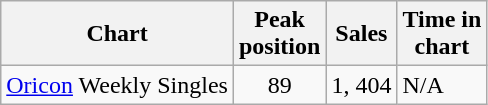<table class="wikitable">
<tr>
<th>Chart</th>
<th>Peak<br>position</th>
<th>Sales</th>
<th>Time in<br>chart</th>
</tr>
<tr>
<td><a href='#'>Oricon</a> Weekly Singles</td>
<td style="text-align:center;">89</td>
<td>1, 404</td>
<td>N/A</td>
</tr>
</table>
